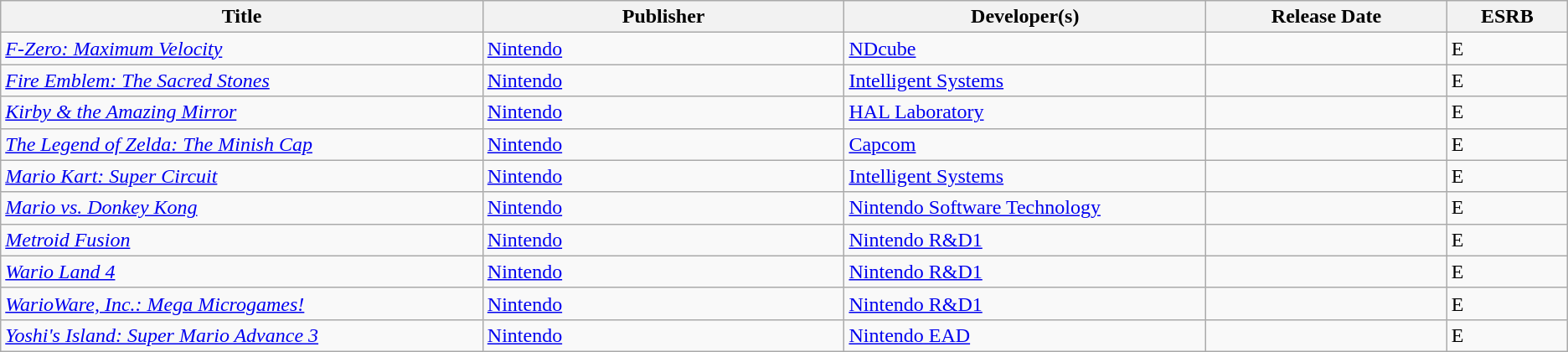<table class="wikitable sortable" style=>
<tr>
<th width="20%">Title</th>
<th width="15%">Publisher</th>
<th width="15%">Developer(s)</th>
<th width="10%">Release Date</th>
<th width="5%">ESRB</th>
</tr>
<tr>
<td><em><a href='#'>F-Zero: Maximum Velocity</a></em></td>
<td><a href='#'>Nintendo</a></td>
<td><a href='#'>NDcube</a></td>
<td></td>
<td>E</td>
</tr>
<tr>
<td><em><a href='#'>Fire Emblem: The Sacred Stones</a></em></td>
<td><a href='#'>Nintendo</a></td>
<td><a href='#'>Intelligent Systems</a></td>
<td></td>
<td>E</td>
</tr>
<tr>
<td><em><a href='#'>Kirby & the Amazing Mirror</a></em></td>
<td><a href='#'>Nintendo</a></td>
<td><a href='#'>HAL Laboratory</a></td>
<td></td>
<td>E</td>
</tr>
<tr>
<td><em><a href='#'>The Legend of Zelda: The Minish Cap</a></em></td>
<td><a href='#'>Nintendo</a></td>
<td><a href='#'>Capcom</a></td>
<td></td>
<td>E</td>
</tr>
<tr>
<td><em><a href='#'>Mario Kart: Super Circuit</a></em></td>
<td><a href='#'>Nintendo</a></td>
<td><a href='#'>Intelligent Systems</a></td>
<td></td>
<td>E</td>
</tr>
<tr>
<td><em><a href='#'>Mario vs. Donkey Kong</a></em></td>
<td><a href='#'>Nintendo</a></td>
<td><a href='#'>Nintendo Software Technology</a></td>
<td></td>
<td>E</td>
</tr>
<tr>
<td><em><a href='#'>Metroid Fusion</a></em></td>
<td><a href='#'>Nintendo</a></td>
<td><a href='#'>Nintendo R&D1</a></td>
<td></td>
<td>E</td>
</tr>
<tr>
<td><em><a href='#'>Wario Land 4</a></em></td>
<td><a href='#'>Nintendo</a></td>
<td><a href='#'>Nintendo R&D1</a></td>
<td></td>
<td>E</td>
</tr>
<tr>
<td><em><a href='#'>WarioWare, Inc.: Mega Microgames!</a></em></td>
<td><a href='#'>Nintendo</a></td>
<td><a href='#'>Nintendo R&D1</a></td>
<td></td>
<td>E</td>
</tr>
<tr>
<td><em><a href='#'>Yoshi's Island: Super Mario Advance 3</a></em></td>
<td><a href='#'>Nintendo</a></td>
<td><a href='#'>Nintendo EAD</a></td>
<td></td>
<td>E</td>
</tr>
</table>
